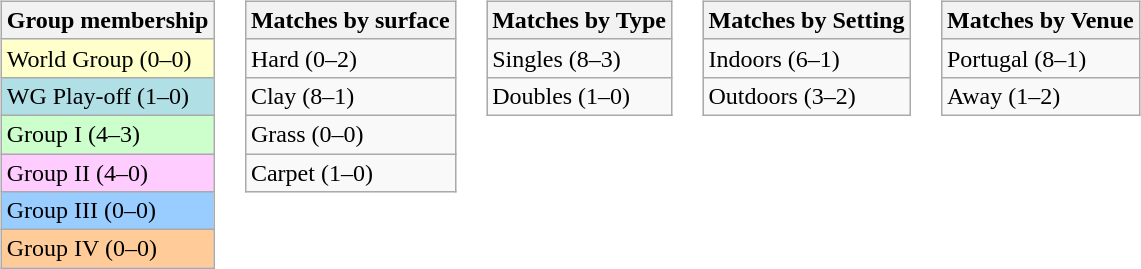<table>
<tr valign=top>
<td><br><table class=wikitable>
<tr>
<th>Group membership</th>
</tr>
<tr style="background:#ffc;">
<td>World Group (0–0)</td>
</tr>
<tr style="background:#B0E0E6;">
<td>WG Play-off (1–0)</td>
</tr>
<tr style="background:#cfc;">
<td>Group I (4–3)</td>
</tr>
<tr style="background:#fcf;">
<td>Group II (4–0)</td>
</tr>
<tr style="background:#9cf;">
<td>Group III (0–0)</td>
</tr>
<tr style="background:#fc9;">
<td>Group IV (0–0)</td>
</tr>
</table>
</td>
<td><br><table class=wikitable>
<tr>
<th>Matches by surface</th>
</tr>
<tr>
<td>Hard (0–2)</td>
</tr>
<tr>
<td>Clay (8–1)</td>
</tr>
<tr>
<td>Grass (0–0)</td>
</tr>
<tr>
<td>Carpet (1–0)</td>
</tr>
</table>
</td>
<td><br><table class=wikitable>
<tr>
<th>Matches by Type</th>
</tr>
<tr>
<td>Singles (8–3)</td>
</tr>
<tr>
<td>Doubles (1–0)</td>
</tr>
</table>
</td>
<td><br><table class=wikitable>
<tr>
<th>Matches by Setting</th>
</tr>
<tr>
<td>Indoors (6–1)</td>
</tr>
<tr>
<td>Outdoors (3–2)</td>
</tr>
</table>
</td>
<td><br><table class=wikitable>
<tr>
<th>Matches by Venue</th>
</tr>
<tr>
<td>Portugal (8–1)</td>
</tr>
<tr>
<td>Away (1–2)</td>
</tr>
</table>
</td>
</tr>
</table>
